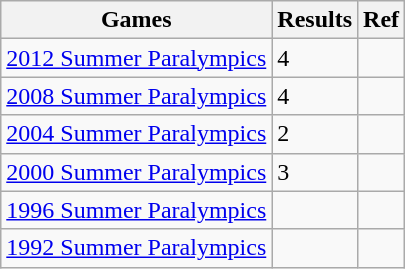<table class="wikitable">
<tr>
<th>Games</th>
<th>Results</th>
<th>Ref</th>
</tr>
<tr>
<td><a href='#'>2012 Summer Paralympics</a></td>
<td>4</td>
<td></td>
</tr>
<tr>
<td><a href='#'>2008 Summer Paralympics</a></td>
<td>4</td>
<td></td>
</tr>
<tr>
<td><a href='#'>2004 Summer Paralympics</a></td>
<td>2</td>
<td></td>
</tr>
<tr>
<td><a href='#'>2000 Summer Paralympics</a></td>
<td>3</td>
<td></td>
</tr>
<tr>
<td><a href='#'>1996 Summer Paralympics</a></td>
<td></td>
<td></td>
</tr>
<tr>
<td><a href='#'>1992 Summer Paralympics</a></td>
<td></td>
<td></td>
</tr>
</table>
